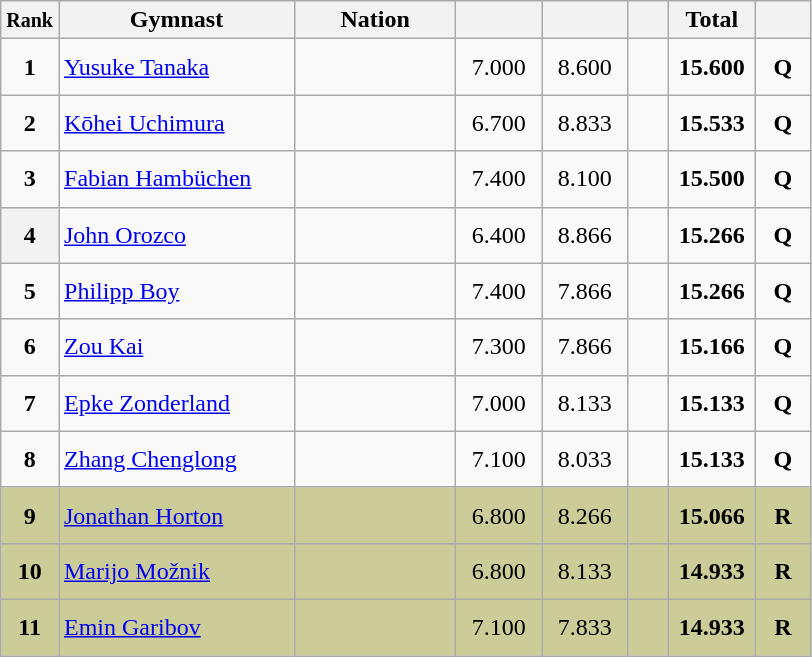<table class="wikitable sortable" style="text-align:center;">
<tr>
<th scope="col"  style="width:15px;"><small>Rank</small></th>
<th scope="col"  style="width:150px;">Gymnast</th>
<th scope="col"  style="width:100px;">Nation</th>
<th scope="col"  style="width:50px;"><small></small></th>
<th scope="col"  style="width:50px;"><small></small></th>
<th scope="col"  style="width:20px;"><small></small></th>
<th scope="col"  style="width:50px;">Total</th>
<th scope="col"  style="width:30px;"><small></small></th>
</tr>
<tr>
<td scope=row style="text-align:center"><strong>1</strong></td>
<td style="height:30px; text-align:left;"><a href='#'>Yusuke Tanaka</a></td>
<td style="text-align:left;"><small></small></td>
<td>7.000</td>
<td>8.600</td>
<td></td>
<td><strong>15.600</strong></td>
<td><strong>Q</strong></td>
</tr>
<tr>
<td scope=row style="text-align:center"><strong>2</strong></td>
<td style="height:30px; text-align:left;"><a href='#'>Kōhei Uchimura</a></td>
<td style="text-align:left;"><small></small></td>
<td>6.700</td>
<td>8.833</td>
<td></td>
<td><strong>15.533</strong></td>
<td><strong>Q</strong></td>
</tr>
<tr>
<td scope=row style="text-align:center"><strong>3</strong></td>
<td style="height:30px; text-align:left;"><a href='#'>Fabian Hambüchen</a></td>
<td style="text-align:left;"><small></small></td>
<td>7.400</td>
<td>8.100</td>
<td></td>
<td><strong>15.500</strong></td>
<td><strong>Q</strong></td>
</tr>
<tr>
<th scope=row style="text-align:center"><strong>4</strong></th>
<td style="height:30px; text-align:left;"><a href='#'>John Orozco</a></td>
<td style="text-align:left;"><small></small></td>
<td>6.400</td>
<td>8.866</td>
<td></td>
<td><strong>15.266</strong></td>
<td><strong>Q</strong></td>
</tr>
<tr>
<td scope=row style="text-align:center"><strong>5</strong></td>
<td style="height:30px; text-align:left;"><a href='#'>Philipp Boy</a></td>
<td style="text-align:left;"><small></small></td>
<td>7.400</td>
<td>7.866</td>
<td></td>
<td><strong>15.266</strong></td>
<td><strong>Q</strong></td>
</tr>
<tr>
<td scope=row style="text-align:center"><strong>6</strong></td>
<td style="height:30px; text-align:left;"><a href='#'>Zou Kai</a></td>
<td style="text-align:left;"><small></small></td>
<td>7.300</td>
<td>7.866</td>
<td></td>
<td><strong>15.166</strong></td>
<td><strong>Q</strong></td>
</tr>
<tr>
<td scope=row style="text-align:center"><strong>7</strong></td>
<td style="height:30px; text-align:left;"><a href='#'>Epke Zonderland</a></td>
<td style="text-align:left;"><small></small></td>
<td>7.000</td>
<td>8.133</td>
<td></td>
<td><strong>15.133</strong></td>
<td><strong>Q</strong></td>
</tr>
<tr>
<td scope=row style="text-align:center"><strong>8</strong></td>
<td style="height:30px; text-align:left;"><a href='#'>Zhang Chenglong</a></td>
<td style="text-align:left;"><small></small></td>
<td>7.100</td>
<td>8.033</td>
<td></td>
<td><strong>15.133</strong></td>
<td><strong>Q</strong></td>
</tr>
<tr style="background:#CCCC99;">
<td scope=row style="text-align:center"><strong>9</strong></td>
<td style="height:30px; text-align:left;"><a href='#'>Jonathan Horton</a></td>
<td style="text-align:left;"><small></small></td>
<td>6.800</td>
<td>8.266</td>
<td></td>
<td><strong>15.066</strong></td>
<td><strong>R</strong></td>
</tr>
<tr style="background:#CCCC99;">
<td scope=row style="text-align:center"><strong>10</strong></td>
<td style="height:30px; text-align:left;"><a href='#'>Marijo Možnik</a></td>
<td style="text-align:left;"><small></small></td>
<td>6.800</td>
<td>8.133</td>
<td></td>
<td><strong>14.933</strong></td>
<td><strong>R</strong></td>
</tr>
<tr style="background:#CCCC99;">
<td scope=row style="text-align:center"><strong>11</strong></td>
<td style="height:30px; text-align:left;"><a href='#'>Emin Garibov</a></td>
<td style="text-align:left;"><small></small></td>
<td>7.100</td>
<td>7.833</td>
<td></td>
<td><strong>14.933</strong></td>
<td><strong>R</strong></td>
</tr>
</table>
